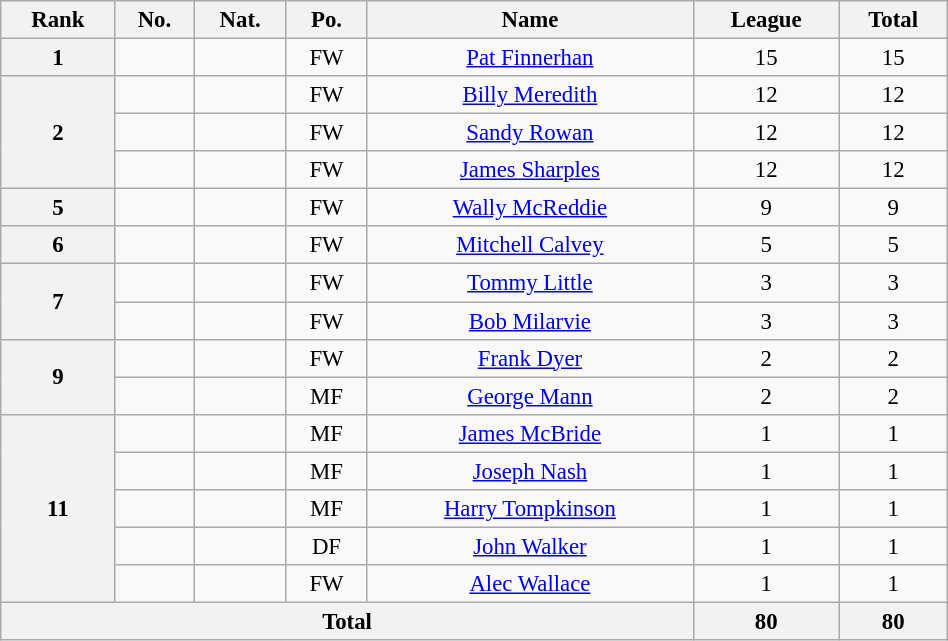<table class="wikitable" style="text-align:center; font-size:95%; width:50%;">
<tr>
<th>Rank</th>
<th>No.</th>
<th>Nat.</th>
<th>Po.</th>
<th>Name</th>
<th>League</th>
<th>Total</th>
</tr>
<tr>
<th>1</th>
<td></td>
<td></td>
<td>FW</td>
<td><a href='#'>Pat Finnerhan</a></td>
<td>15</td>
<td>15</td>
</tr>
<tr>
<th rowspan="3">2</th>
<td></td>
<td></td>
<td>FW</td>
<td><a href='#'>Billy Meredith</a></td>
<td>12</td>
<td>12</td>
</tr>
<tr>
<td></td>
<td></td>
<td>FW</td>
<td><a href='#'>Sandy Rowan</a></td>
<td>12</td>
<td>12</td>
</tr>
<tr>
<td></td>
<td></td>
<td>FW</td>
<td><a href='#'>James Sharples</a></td>
<td>12</td>
<td>12</td>
</tr>
<tr>
<th>5</th>
<td></td>
<td></td>
<td>FW</td>
<td><a href='#'>Wally McReddie</a></td>
<td>9</td>
<td>9</td>
</tr>
<tr>
<th>6</th>
<td></td>
<td></td>
<td>FW</td>
<td><a href='#'>Mitchell Calvey</a></td>
<td>5</td>
<td>5</td>
</tr>
<tr>
<th rowspan="2">7</th>
<td></td>
<td></td>
<td>FW</td>
<td><a href='#'>Tommy Little</a></td>
<td>3</td>
<td>3</td>
</tr>
<tr>
<td></td>
<td></td>
<td>FW</td>
<td><a href='#'>Bob Milarvie</a></td>
<td>3</td>
<td>3</td>
</tr>
<tr>
<th rowspan="2">9</th>
<td></td>
<td></td>
<td>FW</td>
<td><a href='#'>Frank Dyer</a></td>
<td>2</td>
<td>2</td>
</tr>
<tr>
<td></td>
<td></td>
<td>MF</td>
<td><a href='#'>George Mann</a></td>
<td>2</td>
<td>2</td>
</tr>
<tr>
<th rowspan="5">11</th>
<td></td>
<td></td>
<td>MF</td>
<td><a href='#'>James McBride</a></td>
<td>1</td>
<td>1</td>
</tr>
<tr>
<td></td>
<td></td>
<td>MF</td>
<td><a href='#'>Joseph Nash</a></td>
<td>1</td>
<td>1</td>
</tr>
<tr>
<td></td>
<td></td>
<td>MF</td>
<td><a href='#'>Harry Tompkinson</a></td>
<td>1</td>
<td>1</td>
</tr>
<tr>
<td></td>
<td></td>
<td>DF</td>
<td><a href='#'>John Walker</a></td>
<td>1</td>
<td>1</td>
</tr>
<tr>
<td></td>
<td></td>
<td>FW</td>
<td><a href='#'>Alec Wallace</a></td>
<td>1</td>
<td>1</td>
</tr>
<tr>
<th colspan="5">Total</th>
<th>80</th>
<th>80</th>
</tr>
</table>
